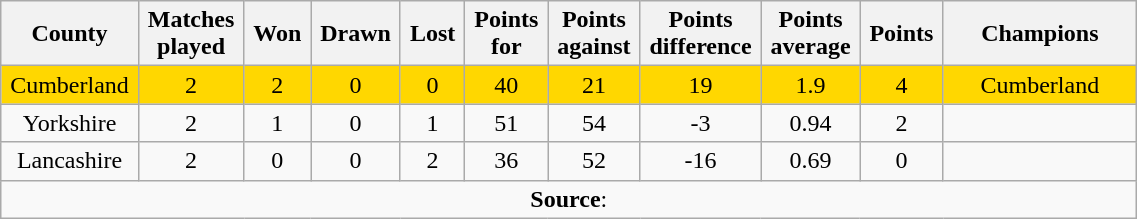<table class="wikitable plainrowheaders" style="text-align: center; width: 60%">
<tr>
<th scope="col" style="width: 5%;">County</th>
<th scope="col" style="width: 5%;">Matches played</th>
<th scope="col" style="width: 5%;">Won</th>
<th scope="col" style="width: 5%;">Drawn</th>
<th scope="col" style="width: 5%;">Lost</th>
<th scope="col" style="width: 5%;">Points for</th>
<th scope="col" style="width: 5%;">Points against</th>
<th scope="col" style="width: 5%;">Points difference</th>
<th scope="col" style="width: 5%;">Points average</th>
<th scope="col" style="width: 5%;">Points</th>
<th scope="col" style="width: 15%;">Champions</th>
</tr>
<tr style="background: gold;">
<td>Cumberland</td>
<td>2</td>
<td>2</td>
<td>0</td>
<td>0</td>
<td>40</td>
<td>21</td>
<td>19</td>
<td>1.9</td>
<td>4</td>
<td>Cumberland</td>
</tr>
<tr>
<td>Yorkshire</td>
<td>2</td>
<td>1</td>
<td>0</td>
<td>1</td>
<td>51</td>
<td>54</td>
<td>-3</td>
<td>0.94</td>
<td>2</td>
<td></td>
</tr>
<tr>
<td>Lancashire</td>
<td>2</td>
<td>0</td>
<td>0</td>
<td>2</td>
<td>36</td>
<td>52</td>
<td>-16</td>
<td>0.69</td>
<td>0</td>
<td></td>
</tr>
<tr>
<td colspan="11"><strong>Source</strong>:</td>
</tr>
</table>
